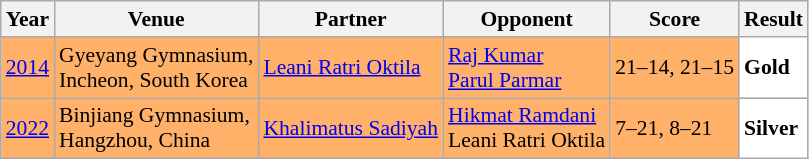<table class="sortable wikitable" style="font-size: 90%;">
<tr>
<th>Year</th>
<th>Venue</th>
<th>Partner</th>
<th>Opponent</th>
<th>Score</th>
<th>Result</th>
</tr>
<tr style="background:#FFB069">
<td align="center"><a href='#'>2014</a></td>
<td align="left">Gyeyang Gymnasium,<br>Incheon, South Korea</td>
<td align="left"> <a href='#'>Leani Ratri Oktila</a></td>
<td align="left"> <a href='#'>Raj Kumar</a><br> <a href='#'>Parul Parmar</a></td>
<td align="left">21–14, 21–15</td>
<td style="text-align:left; background:white"> <strong>Gold</strong></td>
</tr>
<tr style="background:#FFB069">
<td align="center"><a href='#'>2022</a></td>
<td align="left">Binjiang Gymnasium,<br>Hangzhou, China</td>
<td align="left"> <a href='#'>Khalimatus Sadiyah</a></td>
<td align="left"> <a href='#'>Hikmat Ramdani</a><br>  Leani Ratri Oktila</td>
<td align="left">7–21, 8–21</td>
<td style="text-align:left; background:white"> <strong>Silver</strong></td>
</tr>
</table>
